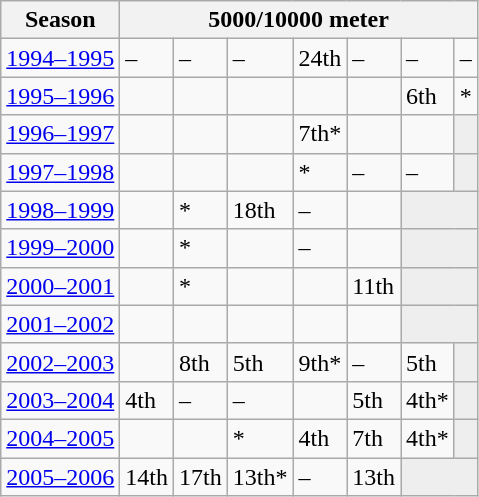<table class="wikitable" style="display: inline-table;">
<tr>
<th>Season</th>
<th colspan="7">5000/10000 meter</th>
</tr>
<tr>
<td><a href='#'>1994–1995</a></td>
<td>–</td>
<td>–</td>
<td>–</td>
<td>24th</td>
<td>–</td>
<td>–</td>
<td>–</td>
</tr>
<tr>
<td><a href='#'>1995–1996</a></td>
<td></td>
<td></td>
<td></td>
<td></td>
<td></td>
<td>6th</td>
<td>*</td>
</tr>
<tr>
<td><a href='#'>1996–1997</a></td>
<td></td>
<td></td>
<td></td>
<td>7th*</td>
<td></td>
<td></td>
<td colspan="1" bgcolor=#EEEEEE></td>
</tr>
<tr>
<td><a href='#'>1997–1998</a></td>
<td></td>
<td></td>
<td></td>
<td>*</td>
<td>–</td>
<td>–</td>
<td colspan="1" bgcolor=#EEEEEE></td>
</tr>
<tr>
<td><a href='#'>1998–1999</a></td>
<td></td>
<td>*</td>
<td>18th</td>
<td>–</td>
<td></td>
<td colspan="2" bgcolor=#EEEEEE></td>
</tr>
<tr>
<td><a href='#'>1999–2000</a></td>
<td></td>
<td>*</td>
<td></td>
<td>–</td>
<td></td>
<td colspan="2" bgcolor=#EEEEEE></td>
</tr>
<tr>
<td><a href='#'>2000–2001</a></td>
<td></td>
<td>*</td>
<td></td>
<td></td>
<td>11th</td>
<td colspan="2" bgcolor=#EEEEEE></td>
</tr>
<tr>
<td><a href='#'>2001–2002</a></td>
<td></td>
<td></td>
<td></td>
<td></td>
<td></td>
<td colspan="2" bgcolor=#EEEEEE></td>
</tr>
<tr>
<td><a href='#'>2002–2003</a></td>
<td></td>
<td>8th</td>
<td>5th</td>
<td>9th*</td>
<td>–</td>
<td>5th</td>
<td colspan="1" bgcolor=#EEEEEE></td>
</tr>
<tr>
<td><a href='#'>2003–2004</a></td>
<td>4th</td>
<td>–</td>
<td>–</td>
<td></td>
<td>5th</td>
<td>4th*</td>
<td colspan="1" bgcolor=#EEEEEE></td>
</tr>
<tr>
<td><a href='#'>2004–2005</a></td>
<td></td>
<td></td>
<td>*</td>
<td>4th</td>
<td>7th</td>
<td>4th*</td>
<td colspan="1" bgcolor=#EEEEEE></td>
</tr>
<tr>
<td><a href='#'>2005–2006</a></td>
<td>14th</td>
<td>17th</td>
<td>13th*</td>
<td>–</td>
<td>13th</td>
<td colspan="2" bgcolor=#EEEEEE></td>
</tr>
</table>
